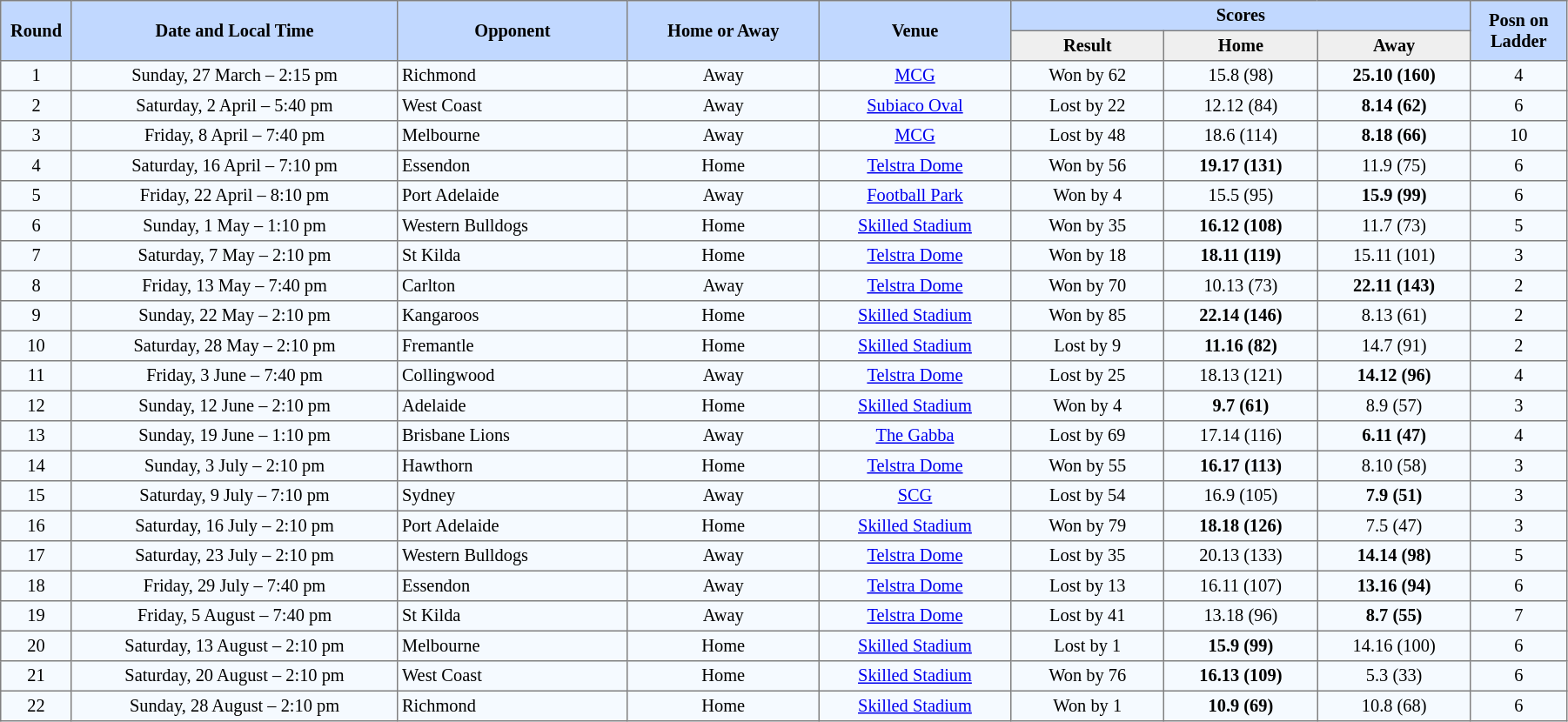<table border="1" cellpadding="3" cellspacing="0" style="border-collapse:collapse; font-size:85%; text-align:center; width:95%;">
<tr style="background:#c1d8ff;">
<th rowspan="2" style="width:3%;">Round</th>
<th rowspan="2" style="width:17%;">Date and Local Time</th>
<th rowspan="2" style="width:12%;">Opponent</th>
<th rowspan="2" style="width:10%;">Home or Away</th>
<th rowspan="2" style="width:10%;">Venue</th>
<th colspan=3>Scores</th>
<th rowspan="2" style="width:5%;">Posn on Ladder</th>
</tr>
<tr style="background:#efefef;">
<th width=8%>Result</th>
<th width=8%>Home</th>
<th width=8%>Away</th>
</tr>
<tr style="background:#f5faff;">
<td>1</td>
<td>Sunday, 27 March – 2:15 pm</td>
<td align=left>Richmond</td>
<td>Away</td>
<td><a href='#'>MCG</a></td>
<td>Won by 62</td>
<td>15.8 (98)</td>
<td><strong>25.10 (160)</strong></td>
<td>4</td>
</tr>
<tr style="background:#f5faff;">
<td>2</td>
<td>Saturday, 2 April – 5:40 pm</td>
<td align=left>West Coast</td>
<td>Away</td>
<td><a href='#'>Subiaco Oval</a></td>
<td>Lost by 22</td>
<td>12.12 (84)</td>
<td><strong>8.14 (62)</strong></td>
<td>6</td>
</tr>
<tr style="background:#f5faff;">
<td>3</td>
<td>Friday, 8 April – 7:40 pm</td>
<td align=left>Melbourne</td>
<td>Away</td>
<td><a href='#'>MCG</a></td>
<td>Lost by 48</td>
<td>18.6 (114)</td>
<td><strong>8.18 (66)</strong></td>
<td>10</td>
</tr>
<tr style="background:#f5faff;">
<td>4</td>
<td>Saturday, 16 April – 7:10 pm</td>
<td align=left>Essendon</td>
<td>Home</td>
<td><a href='#'>Telstra Dome</a></td>
<td>Won by 56</td>
<td><strong>19.17 (131)</strong></td>
<td>11.9 (75)</td>
<td>6</td>
</tr>
<tr style="background:#f5faff;">
<td>5</td>
<td>Friday, 22 April – 8:10 pm</td>
<td align=left>Port Adelaide</td>
<td>Away</td>
<td><a href='#'>Football Park</a></td>
<td>Won by 4</td>
<td>15.5 (95)</td>
<td><strong>15.9 (99)</strong></td>
<td>6</td>
</tr>
<tr style="background:#f5faff;">
<td>6</td>
<td>Sunday, 1 May – 1:10 pm</td>
<td align=left>Western Bulldogs</td>
<td>Home</td>
<td><a href='#'>Skilled Stadium</a></td>
<td>Won by 35</td>
<td><strong>16.12 (108)</strong></td>
<td>11.7 (73)</td>
<td>5</td>
</tr>
<tr style="background:#f5faff;">
<td>7</td>
<td>Saturday, 7 May – 2:10 pm</td>
<td align=left>St Kilda</td>
<td>Home</td>
<td><a href='#'>Telstra Dome</a></td>
<td>Won by 18</td>
<td><strong>18.11 (119)</strong></td>
<td>15.11 (101)</td>
<td>3</td>
</tr>
<tr style="background:#f5faff;">
<td>8</td>
<td>Friday, 13 May – 7:40 pm</td>
<td align=left>Carlton</td>
<td>Away</td>
<td><a href='#'>Telstra Dome</a></td>
<td>Won by 70</td>
<td>10.13 (73)</td>
<td><strong>22.11 (143)</strong></td>
<td>2</td>
</tr>
<tr style="background:#f5faff;">
<td>9</td>
<td>Sunday, 22 May – 2:10 pm</td>
<td align=left>Kangaroos</td>
<td>Home</td>
<td><a href='#'>Skilled Stadium</a></td>
<td>Won by 85</td>
<td><strong>22.14 (146)</strong></td>
<td>8.13 (61)</td>
<td>2</td>
</tr>
<tr style="background:#f5faff;">
<td>10</td>
<td>Saturday, 28 May – 2:10 pm</td>
<td align=left>Fremantle</td>
<td>Home</td>
<td><a href='#'>Skilled Stadium</a></td>
<td>Lost by 9</td>
<td><strong>11.16 (82)</strong></td>
<td>14.7 (91)</td>
<td>2</td>
</tr>
<tr style="background:#f5faff;">
<td>11</td>
<td>Friday, 3 June – 7:40 pm</td>
<td align=left>Collingwood</td>
<td>Away</td>
<td><a href='#'>Telstra Dome</a></td>
<td>Lost by 25</td>
<td>18.13 (121)</td>
<td><strong>14.12 (96)</strong></td>
<td>4</td>
</tr>
<tr style="background:#f5faff;">
<td>12</td>
<td>Sunday, 12 June – 2:10 pm</td>
<td align=left>Adelaide</td>
<td>Home</td>
<td><a href='#'>Skilled Stadium</a></td>
<td>Won by 4</td>
<td><strong>9.7 (61)</strong></td>
<td>8.9 (57)</td>
<td>3</td>
</tr>
<tr style="background:#f5faff;">
<td>13</td>
<td>Sunday, 19 June – 1:10 pm</td>
<td align=left>Brisbane Lions</td>
<td>Away</td>
<td><a href='#'>The Gabba</a></td>
<td>Lost by 69</td>
<td>17.14 (116)</td>
<td><strong>6.11 (47)</strong></td>
<td>4</td>
</tr>
<tr style="background:#f5faff;">
<td>14</td>
<td>Sunday, 3 July – 2:10 pm</td>
<td align=left>Hawthorn</td>
<td>Home</td>
<td><a href='#'>Telstra Dome</a></td>
<td>Won by 55</td>
<td><strong>16.17 (113)</strong></td>
<td>8.10 (58)</td>
<td>3</td>
</tr>
<tr style="background:#f5faff;">
<td>15</td>
<td>Saturday, 9 July – 7:10 pm</td>
<td align=left>Sydney</td>
<td>Away</td>
<td><a href='#'>SCG</a></td>
<td>Lost by 54</td>
<td>16.9 (105)</td>
<td><strong>7.9 (51)</strong></td>
<td>3</td>
</tr>
<tr style="background:#f5faff;">
<td>16</td>
<td>Saturday, 16 July – 2:10 pm</td>
<td align=left>Port Adelaide</td>
<td>Home</td>
<td><a href='#'>Skilled Stadium</a></td>
<td>Won by 79</td>
<td><strong>18.18 (126)</strong></td>
<td>7.5 (47)</td>
<td>3</td>
</tr>
<tr style="background:#f5faff;">
<td>17</td>
<td>Saturday, 23 July – 2:10 pm</td>
<td align=left>Western Bulldogs</td>
<td>Away</td>
<td><a href='#'>Telstra Dome</a></td>
<td>Lost by 35</td>
<td>20.13 (133)</td>
<td><strong>14.14 (98)</strong></td>
<td>5</td>
</tr>
<tr style="background:#f5faff;">
<td>18</td>
<td>Friday, 29 July – 7:40 pm</td>
<td align=left>Essendon</td>
<td>Away</td>
<td><a href='#'>Telstra Dome</a></td>
<td>Lost by 13</td>
<td>16.11 (107)</td>
<td><strong>13.16 (94)</strong></td>
<td>6</td>
</tr>
<tr style="background:#f5faff;">
<td>19</td>
<td>Friday, 5 August – 7:40 pm</td>
<td align=left>St Kilda</td>
<td>Away</td>
<td><a href='#'>Telstra Dome</a></td>
<td>Lost by 41</td>
<td>13.18 (96)</td>
<td><strong>8.7 (55)</strong></td>
<td>7</td>
</tr>
<tr style="background:#f5faff;">
<td>20</td>
<td>Saturday, 13 August – 2:10 pm</td>
<td align=left>Melbourne</td>
<td>Home</td>
<td><a href='#'>Skilled Stadium</a></td>
<td>Lost by 1</td>
<td><strong>15.9 (99)</strong></td>
<td>14.16 (100)</td>
<td>6</td>
</tr>
<tr style="background:#f5faff;">
<td>21</td>
<td>Saturday, 20 August – 2:10 pm</td>
<td align=left>West Coast</td>
<td>Home</td>
<td><a href='#'>Skilled Stadium</a></td>
<td>Won by 76</td>
<td><strong>16.13 (109)</strong></td>
<td>5.3 (33)</td>
<td>6</td>
</tr>
<tr style="background:#f5faff;">
<td>22</td>
<td>Sunday, 28 August – 2:10 pm</td>
<td align=left>Richmond</td>
<td>Home</td>
<td><a href='#'>Skilled Stadium</a></td>
<td>Won by 1</td>
<td><strong>10.9 (69)</strong></td>
<td>10.8 (68)</td>
<td>6</td>
</tr>
</table>
